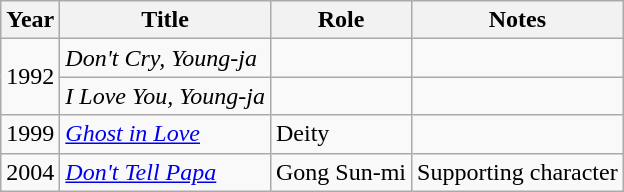<table class="wikitable">
<tr>
<th>Year</th>
<th>Title</th>
<th>Role</th>
<th>Notes</th>
</tr>
<tr>
<td rowspan="2">1992</td>
<td><em>Don't Cry, Young-ja</em></td>
<td></td>
<td></td>
</tr>
<tr>
<td><em>I Love You, Young-ja</em></td>
<td></td>
<td></td>
</tr>
<tr>
<td>1999</td>
<td><em><a href='#'>Ghost in Love</a></em></td>
<td>Deity</td>
<td></td>
</tr>
<tr>
<td>2004</td>
<td><a href='#'><em>Don't Tell Papa</em></a></td>
<td>Gong Sun-mi</td>
<td>Supporting character</td>
</tr>
</table>
